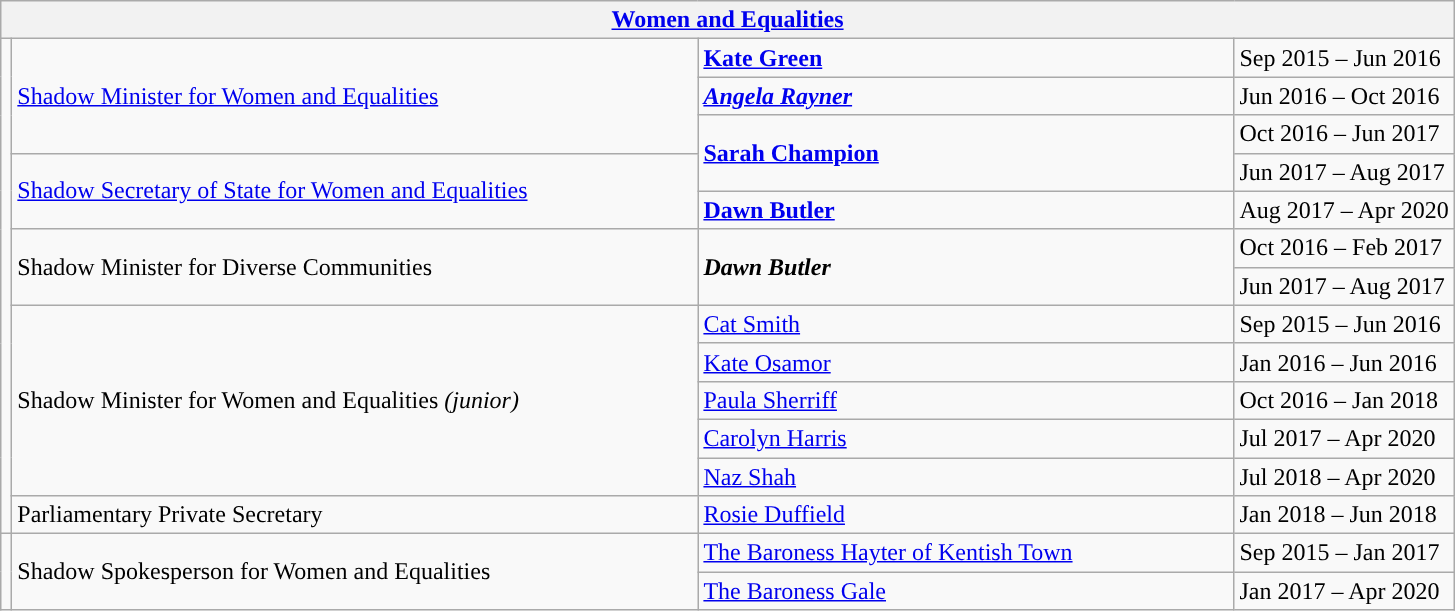<table class="wikitable">
<tr>
<th colspan="4"><a href='#'>Women and Equalities</a></th>
</tr>
<tr>
<td rowspan="13" style="background: "></td>
<td rowspan="3" style="width: 450px;"><a href='#'>Shadow Minister for Women and Equalities</a></td>
<td style="width: 350px;"><strong><a href='#'>Kate Green</a></strong></td>
<td>Sep 2015 – Jun 2016</td>
</tr>
<tr>
<td><strong><em><a href='#'>Angela Rayner</a></em></strong></td>
<td>Jun 2016 – Oct 2016</td>
</tr>
<tr>
<td rowspan="2"><strong><a href='#'>Sarah Champion</a></strong></td>
<td>Oct 2016 – Jun 2017</td>
</tr>
<tr>
<td rowspan="2"><a href='#'>Shadow Secretary of State for Women and Equalities</a></td>
<td>Jun 2017 – Aug 2017</td>
</tr>
<tr>
<td><strong><a href='#'>Dawn Butler</a></strong></td>
<td>Aug 2017 – Apr 2020</td>
</tr>
<tr>
<td rowspan="2">Shadow Minister for Diverse Communities</td>
<td rowspan="2"><strong><em>Dawn Butler</em></strong></td>
<td>Oct 2016 – Feb 2017</td>
</tr>
<tr>
<td>Jun 2017 – Aug 2017</td>
</tr>
<tr>
<td rowspan="5">Shadow Minister for Women and Equalities <em>(junior)</em></td>
<td><a href='#'>Cat Smith</a></td>
<td>Sep 2015 – Jun 2016</td>
</tr>
<tr>
<td><a href='#'>Kate Osamor</a></td>
<td>Jan 2016 – Jun 2016</td>
</tr>
<tr>
<td><a href='#'>Paula Sherriff</a></td>
<td>Oct 2016 – Jan 2018</td>
</tr>
<tr>
<td><a href='#'>Carolyn Harris</a></td>
<td>Jul 2017 – Apr 2020</td>
</tr>
<tr>
<td><a href='#'>Naz Shah</a></td>
<td>Jul 2018 – Apr 2020</td>
</tr>
<tr>
<td>Parliamentary Private Secretary</td>
<td><a href='#'>Rosie Duffield</a></td>
<td>Jan 2018 – Jun 2018</td>
</tr>
<tr>
<td rowspan="2" style="background: "></td>
<td rowspan="2">Shadow Spokesperson for Women and Equalities</td>
<td><a href='#'>The Baroness Hayter of Kentish Town</a></td>
<td>Sep 2015 – Jan 2017</td>
</tr>
<tr>
<td><a href='#'>The Baroness Gale</a></td>
<td>Jan 2017 – Apr 2020</td>
</tr>
</table>
